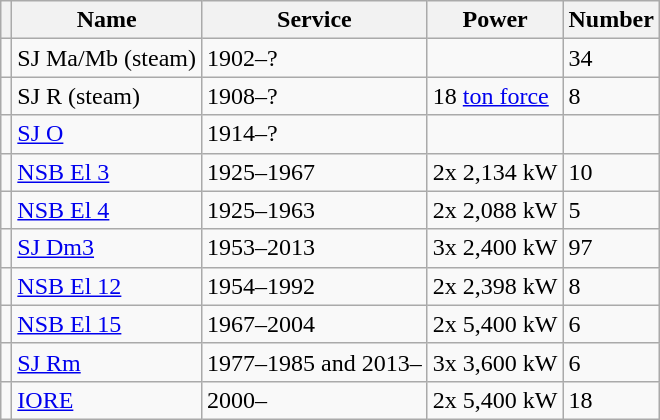<table class="wikitable">
<tr>
<th></th>
<th>Name</th>
<th>Service</th>
<th>Power</th>
<th>Number</th>
</tr>
<tr>
<td></td>
<td>SJ Ma/Mb (steam)</td>
<td>1902–?</td>
<td></td>
<td>34</td>
</tr>
<tr>
<td></td>
<td>SJ R (steam)</td>
<td>1908–?</td>
<td>18 <a href='#'>ton force</a></td>
<td>8</td>
</tr>
<tr>
<td></td>
<td><a href='#'>SJ O</a></td>
<td>1914–?</td>
<td></td>
<td></td>
</tr>
<tr>
<td></td>
<td><a href='#'>NSB El 3</a></td>
<td>1925–1967</td>
<td>2x 2,134 kW</td>
<td>10</td>
</tr>
<tr>
<td></td>
<td><a href='#'>NSB El 4</a></td>
<td>1925–1963</td>
<td>2x 2,088 kW</td>
<td>5</td>
</tr>
<tr>
<td></td>
<td><a href='#'>SJ Dm3</a></td>
<td>1953–2013</td>
<td>3x 2,400 kW</td>
<td>97</td>
</tr>
<tr>
<td></td>
<td><a href='#'>NSB El 12</a></td>
<td>1954–1992</td>
<td>2x 2,398 kW</td>
<td>8</td>
</tr>
<tr>
<td></td>
<td><a href='#'>NSB El 15</a></td>
<td>1967–2004</td>
<td>2x 5,400 kW</td>
<td>6</td>
</tr>
<tr>
<td></td>
<td><a href='#'>SJ Rm</a></td>
<td>1977–1985 and 2013–</td>
<td>3x 3,600 kW</td>
<td>6</td>
</tr>
<tr>
<td></td>
<td><a href='#'>IORE</a></td>
<td>2000–</td>
<td>2x 5,400 kW</td>
<td>18</td>
</tr>
</table>
